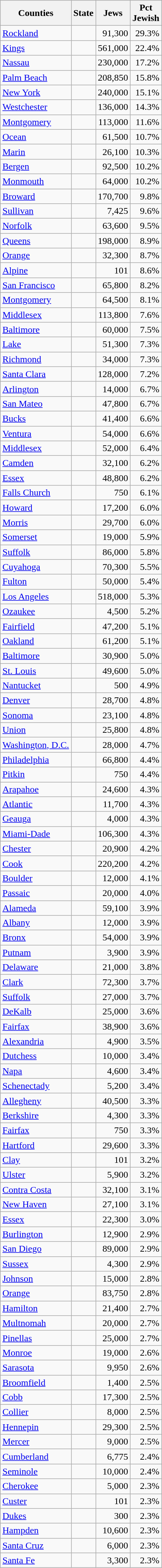<table class="mw-datatable sortable wikitable static-row-numbers" style=text-align:right>
<tr class=static-row-header>
<th>Counties</th>
<th>State</th>
<th>Jews</th>
<th>Pct<br>Jewish</th>
</tr>
<tr>
<td style=text-align:left><a href='#'>Rockland</a></td>
<td style=text-align:left></td>
<td>91,300</td>
<td>29.3%</td>
</tr>
<tr>
<td style=text-align:left><a href='#'>Kings</a></td>
<td style=text-align:left></td>
<td>561,000</td>
<td>22.4%</td>
</tr>
<tr>
<td style=text-align:left><a href='#'>Nassau</a></td>
<td style=text-align:left></td>
<td>230,000</td>
<td>17.2%</td>
</tr>
<tr>
<td style=text-align:left><a href='#'>Palm Beach</a></td>
<td style=text-align:left></td>
<td>208,850</td>
<td>15.8%</td>
</tr>
<tr>
<td style=text-align:left><a href='#'>New York</a></td>
<td style=text-align:left></td>
<td>240,000</td>
<td>15.1%</td>
</tr>
<tr>
<td style=text-align:left><a href='#'>Westchester</a></td>
<td style=text-align:left></td>
<td>136,000</td>
<td>14.3%</td>
</tr>
<tr>
<td style=text-align:left><a href='#'>Montgomery</a></td>
<td style=text-align:left></td>
<td>113,000</td>
<td>11.6%</td>
</tr>
<tr>
<td style=text-align:left><a href='#'>Ocean</a></td>
<td style=text-align:left></td>
<td>61,500</td>
<td>10.7%</td>
</tr>
<tr>
<td style=text-align:left><a href='#'>Marin</a></td>
<td style=text-align:left></td>
<td>26,100</td>
<td>10.3%</td>
</tr>
<tr>
<td style=text-align:left><a href='#'>Bergen</a></td>
<td style=text-align:left></td>
<td>92,500</td>
<td>10.2%</td>
</tr>
<tr>
<td style=text-align:left><a href='#'>Monmouth</a></td>
<td style=text-align:left></td>
<td>64,000</td>
<td>10.2%</td>
</tr>
<tr>
<td style=text-align:left><a href='#'>Broward</a></td>
<td style=text-align:left></td>
<td>170,700</td>
<td>9.8%</td>
</tr>
<tr>
<td style=text-align:left><a href='#'>Sullivan</a></td>
<td style=text-align:left></td>
<td>7,425</td>
<td>9.6%</td>
</tr>
<tr>
<td style=text-align:left><a href='#'>Norfolk</a></td>
<td style=text-align:left></td>
<td>63,600</td>
<td>9.5%</td>
</tr>
<tr>
<td style=text-align:left><a href='#'>Queens</a></td>
<td style=text-align:left></td>
<td>198,000</td>
<td>8.9%</td>
</tr>
<tr>
<td style=text-align:left><a href='#'>Orange</a></td>
<td style=text-align:left></td>
<td>32,300</td>
<td>8.7%</td>
</tr>
<tr>
<td style=text-align:left><a href='#'>Alpine</a></td>
<td style=text-align:left></td>
<td>101</td>
<td>8.6%</td>
</tr>
<tr>
<td style=text-align:left><a href='#'>San Francisco</a></td>
<td style=text-align:left></td>
<td>65,800</td>
<td>8.2%</td>
</tr>
<tr>
<td style=text-align:left><a href='#'>Montgomery</a></td>
<td style=text-align:left></td>
<td>64,500</td>
<td>8.1%</td>
</tr>
<tr>
<td style=text-align:left><a href='#'>Middlesex</a></td>
<td style=text-align:left></td>
<td>113,800</td>
<td>7.6%</td>
</tr>
<tr>
<td style=text-align:left><a href='#'>Baltimore</a></td>
<td style=text-align:left></td>
<td>60,000</td>
<td>7.5%</td>
</tr>
<tr>
<td style=text-align:left><a href='#'>Lake</a></td>
<td style=text-align:left></td>
<td>51,300</td>
<td>7.3%</td>
</tr>
<tr>
<td style=text-align:left><a href='#'>Richmond</a></td>
<td style=text-align:left></td>
<td>34,000</td>
<td>7.3%</td>
</tr>
<tr>
<td style=text-align:left><a href='#'>Santa Clara</a></td>
<td style=text-align:left></td>
<td>128,000</td>
<td>7.2%</td>
</tr>
<tr>
<td style=text-align:left><a href='#'>Arlington</a></td>
<td style=text-align:left></td>
<td>14,000</td>
<td>6.7%</td>
</tr>
<tr>
<td style=text-align:left><a href='#'>San Mateo</a></td>
<td style=text-align:left></td>
<td>47,800</td>
<td>6.7%</td>
</tr>
<tr>
<td style=text-align:left><a href='#'>Bucks</a></td>
<td style=text-align:left></td>
<td>41,400</td>
<td>6.6%</td>
</tr>
<tr>
<td style=text-align:left><a href='#'>Ventura</a></td>
<td style=text-align:left></td>
<td>54,000</td>
<td>6.6%</td>
</tr>
<tr>
<td style=text-align:left><a href='#'>Middlesex</a></td>
<td style=text-align:left></td>
<td>52,000</td>
<td>6.4%</td>
</tr>
<tr>
<td style=text-align:left><a href='#'>Camden</a></td>
<td style=text-align:left></td>
<td>32,100</td>
<td>6.2%</td>
</tr>
<tr>
<td style=text-align:left><a href='#'>Essex</a></td>
<td style=text-align:left></td>
<td>48,800</td>
<td>6.2%</td>
</tr>
<tr>
<td style=text-align:left><a href='#'>Falls Church</a></td>
<td style=text-align:left></td>
<td>750</td>
<td>6.1%</td>
</tr>
<tr>
<td style=text-align:left><a href='#'>Howard</a></td>
<td style=text-align:left></td>
<td>17,200</td>
<td>6.0%</td>
</tr>
<tr>
<td style=text-align:left><a href='#'>Morris</a></td>
<td style=text-align:left></td>
<td>29,700</td>
<td>6.0%</td>
</tr>
<tr>
<td style=text-align:left><a href='#'>Somerset</a></td>
<td style=text-align:left></td>
<td>19,000</td>
<td>5.9%</td>
</tr>
<tr>
<td style=text-align:left><a href='#'>Suffolk</a></td>
<td style=text-align:left></td>
<td>86,000</td>
<td>5.8%</td>
</tr>
<tr>
<td style=text-align:left><a href='#'>Cuyahoga</a></td>
<td style=text-align:left></td>
<td>70,300</td>
<td>5.5%</td>
</tr>
<tr>
<td style=text-align:left><a href='#'>Fulton</a></td>
<td style=text-align:left></td>
<td>50,000</td>
<td>5.4%</td>
</tr>
<tr>
<td style=text-align:left><a href='#'>Los Angeles</a></td>
<td style=text-align:left></td>
<td>518,000</td>
<td>5.3%</td>
</tr>
<tr>
<td style=text-align:left><a href='#'>Ozaukee</a></td>
<td style=text-align:left></td>
<td>4,500</td>
<td>5.2%</td>
</tr>
<tr>
<td style=text-align:left><a href='#'>Fairfield</a></td>
<td style=text-align:left></td>
<td>47,200</td>
<td>5.1%</td>
</tr>
<tr>
<td style=text-align:left><a href='#'>Oakland</a></td>
<td style=text-align:left></td>
<td>61,200</td>
<td>5.1%</td>
</tr>
<tr>
<td style=text-align:left><a href='#'>Baltimore</a></td>
<td style=text-align:left></td>
<td>30,900</td>
<td>5.0%</td>
</tr>
<tr>
<td style=text-align:left><a href='#'>St. Louis</a></td>
<td style=text-align:left></td>
<td>49,600</td>
<td>5.0%</td>
</tr>
<tr>
<td style=text-align:left><a href='#'>Nantucket</a></td>
<td style=text-align:left></td>
<td>500</td>
<td>4.9%</td>
</tr>
<tr>
<td style=text-align:left><a href='#'>Denver</a></td>
<td style=text-align:left></td>
<td>28,700</td>
<td>4.8%</td>
</tr>
<tr>
<td style=text-align:left><a href='#'>Sonoma</a></td>
<td style=text-align:left></td>
<td>23,100</td>
<td>4.8%</td>
</tr>
<tr>
<td style=text-align:left><a href='#'>Union</a></td>
<td style=text-align:left></td>
<td>25,800</td>
<td>4.8%</td>
</tr>
<tr>
<td style=text-align:left><a href='#'>Washington, D.C.</a></td>
<td style=text-align:left></td>
<td>28,000</td>
<td>4.7%</td>
</tr>
<tr>
<td style=text-align:left><a href='#'>Philadelphia</a></td>
<td style=text-align:left></td>
<td>66,800</td>
<td>4.4%</td>
</tr>
<tr>
<td style=text-align:left><a href='#'>Pitkin</a></td>
<td style=text-align:left></td>
<td>750</td>
<td>4.4%</td>
</tr>
<tr>
<td style=text-align:left><a href='#'>Arapahoe</a></td>
<td style=text-align:left></td>
<td>24,600</td>
<td>4.3%</td>
</tr>
<tr>
<td style=text-align:left><a href='#'>Atlantic</a></td>
<td style=text-align:left></td>
<td>11,700</td>
<td>4.3%</td>
</tr>
<tr>
<td style=text-align:left><a href='#'>Geauga</a></td>
<td style=text-align:left></td>
<td>4,000</td>
<td>4.3%</td>
</tr>
<tr>
<td style=text-align:left><a href='#'>Miami-Dade</a></td>
<td style=text-align:left></td>
<td>106,300</td>
<td>4.3%</td>
</tr>
<tr>
<td style=text-align:left><a href='#'>Chester</a></td>
<td style=text-align:left></td>
<td>20,900</td>
<td>4.2%</td>
</tr>
<tr>
<td style=text-align:left><a href='#'>Cook</a></td>
<td style=text-align:left></td>
<td>220,200</td>
<td>4.2%</td>
</tr>
<tr>
<td style=text-align:left><a href='#'>Boulder</a></td>
<td style=text-align:left></td>
<td>12,000</td>
<td>4.1%</td>
</tr>
<tr>
<td style=text-align:left><a href='#'>Passaic</a></td>
<td style=text-align:left></td>
<td>20,000</td>
<td>4.0%</td>
</tr>
<tr>
<td style=text-align:left><a href='#'>Alameda</a></td>
<td style=text-align:left></td>
<td>59,100</td>
<td>3.9%</td>
</tr>
<tr>
<td style=text-align:left><a href='#'>Albany</a></td>
<td style=text-align:left></td>
<td>12,000</td>
<td>3.9%</td>
</tr>
<tr>
<td style=text-align:left><a href='#'>Bronx</a></td>
<td style=text-align:left></td>
<td>54,000</td>
<td>3.9%</td>
</tr>
<tr>
<td style=text-align:left><a href='#'>Putnam</a></td>
<td style=text-align:left></td>
<td>3,900</td>
<td>3.9%</td>
</tr>
<tr>
<td style=text-align:left><a href='#'>Delaware</a></td>
<td style=text-align:left></td>
<td>21,000</td>
<td>3.8%</td>
</tr>
<tr>
<td style=text-align:left><a href='#'>Clark</a></td>
<td style=text-align:left></td>
<td>72,300</td>
<td>3.7%</td>
</tr>
<tr>
<td style=text-align:left><a href='#'>Suffolk</a></td>
<td style=text-align:left></td>
<td>27,000</td>
<td>3.7%</td>
</tr>
<tr>
<td style=text-align:left><a href='#'>DeKalb</a></td>
<td style=text-align:left></td>
<td>25,000</td>
<td>3.6%</td>
</tr>
<tr>
<td style=text-align:left><a href='#'>Fairfax</a></td>
<td style=text-align:left></td>
<td>38,900</td>
<td>3.6%</td>
</tr>
<tr>
<td style=text-align:left><a href='#'>Alexandria</a></td>
<td style=text-align:left></td>
<td>4,900</td>
<td>3.5%</td>
</tr>
<tr>
<td style=text-align:left><a href='#'>Dutchess</a></td>
<td style=text-align:left></td>
<td>10,000</td>
<td>3.4%</td>
</tr>
<tr>
<td style=text-align:left><a href='#'>Napa</a></td>
<td style=text-align:left></td>
<td>4,600</td>
<td>3.4%</td>
</tr>
<tr>
<td style=text-align:left><a href='#'>Schenectady</a></td>
<td style=text-align:left></td>
<td>5,200</td>
<td>3.4%</td>
</tr>
<tr>
<td style=text-align:left><a href='#'>Allegheny</a></td>
<td style=text-align:left></td>
<td>40,500</td>
<td>3.3%</td>
</tr>
<tr>
<td style=text-align:left><a href='#'>Berkshire</a></td>
<td style=text-align:left></td>
<td>4,300</td>
<td>3.3%</td>
</tr>
<tr>
<td style=text-align:left><a href='#'>Fairfax</a></td>
<td style="text-align:left"></td>
<td>750</td>
<td>3.3%</td>
</tr>
<tr>
<td style=text-align:left><a href='#'>Hartford</a></td>
<td style=text-align:left></td>
<td>29,600</td>
<td>3.3%</td>
</tr>
<tr>
<td style=text-align:left><a href='#'>Clay</a></td>
<td style=text-align:left></td>
<td>101</td>
<td>3.2%</td>
</tr>
<tr>
<td style=text-align:left><a href='#'>Ulster</a></td>
<td style=text-align:left></td>
<td>5,900</td>
<td>3.2%</td>
</tr>
<tr>
<td style=text-align:left><a href='#'>Contra Costa</a></td>
<td style=text-align:left></td>
<td>32,100</td>
<td>3.1%</td>
</tr>
<tr>
<td style=text-align:left><a href='#'>New Haven</a></td>
<td style=text-align:left></td>
<td>27,100</td>
<td>3.1%</td>
</tr>
<tr>
<td style=text-align:left><a href='#'>Essex</a></td>
<td style=text-align:left></td>
<td>22,300</td>
<td>3.0%</td>
</tr>
<tr>
<td style=text-align:left><a href='#'>Burlington</a></td>
<td style=text-align:left></td>
<td>12,900</td>
<td>2.9%</td>
</tr>
<tr>
<td style=text-align:left><a href='#'>San Diego</a></td>
<td style=text-align:left></td>
<td>89,000</td>
<td>2.9%</td>
</tr>
<tr>
<td style=text-align:left><a href='#'>Sussex</a></td>
<td style=text-align:left></td>
<td>4,300</td>
<td>2.9%</td>
</tr>
<tr>
<td style=text-align:left><a href='#'>Johnson</a></td>
<td style=text-align:left></td>
<td>15,000</td>
<td>2.8%</td>
</tr>
<tr>
<td style=text-align:left><a href='#'>Orange</a></td>
<td style=text-align:left></td>
<td>83,750</td>
<td>2.8%</td>
</tr>
<tr>
<td style=text-align:left><a href='#'>Hamilton</a></td>
<td style=text-align:left></td>
<td>21,400</td>
<td>2.7%</td>
</tr>
<tr>
<td style=text-align:left><a href='#'>Multnomah</a></td>
<td style=text-align:left></td>
<td>20,000</td>
<td>2.7%</td>
</tr>
<tr>
<td style=text-align:left><a href='#'>Pinellas</a></td>
<td style=text-align:left></td>
<td>25,000</td>
<td>2.7%</td>
</tr>
<tr>
<td style=text-align:left><a href='#'>Monroe</a></td>
<td style=text-align:left></td>
<td>19,000</td>
<td>2.6%</td>
</tr>
<tr>
<td style=text-align:left><a href='#'>Sarasota</a></td>
<td style=text-align:left></td>
<td>9,950</td>
<td>2.6%</td>
</tr>
<tr>
<td style=text-align:left><a href='#'>Broomfield</a></td>
<td style=text-align:left></td>
<td>1,400</td>
<td>2.5%</td>
</tr>
<tr>
<td style=text-align:left><a href='#'>Cobb</a></td>
<td style=text-align:left></td>
<td>17,300</td>
<td>2.5%</td>
</tr>
<tr>
<td style=text-align:left><a href='#'>Collier</a></td>
<td style=text-align:left></td>
<td>8,000</td>
<td>2.5%</td>
</tr>
<tr>
<td style=text-align:left><a href='#'>Hennepin</a></td>
<td style=text-align:left></td>
<td>29,300</td>
<td>2.5%</td>
</tr>
<tr>
<td style=text-align:left><a href='#'>Mercer</a></td>
<td style=text-align:left></td>
<td>9,000</td>
<td>2.5%</td>
</tr>
<tr>
<td style=text-align:left><a href='#'>Cumberland</a></td>
<td style=text-align:left></td>
<td>6,775</td>
<td>2.4%</td>
</tr>
<tr>
<td style=text-align:left><a href='#'>Seminole</a></td>
<td style=text-align:left></td>
<td>10,000</td>
<td>2.4%</td>
</tr>
<tr>
<td style=text-align:left><a href='#'>Cherokee</a></td>
<td style=text-align:left></td>
<td>5,000</td>
<td>2.3%</td>
</tr>
<tr>
<td style=text-align:left><a href='#'>Custer</a></td>
<td style=text-align:left></td>
<td>101</td>
<td>2.3%</td>
</tr>
<tr>
<td style=text-align:left><a href='#'>Dukes</a></td>
<td style=text-align:left></td>
<td>300</td>
<td>2.3%</td>
</tr>
<tr>
<td style=text-align:left><a href='#'>Hampden</a></td>
<td style=text-align:left></td>
<td>10,600</td>
<td>2.3%</td>
</tr>
<tr>
<td style=text-align:left><a href='#'>Santa Cruz</a></td>
<td style=text-align:left></td>
<td>6,000</td>
<td>2.3%</td>
</tr>
<tr>
<td style=text-align:left><a href='#'>Santa Fe</a></td>
<td style=text-align:left></td>
<td>3,300</td>
<td>2.3%</td>
</tr>
</table>
